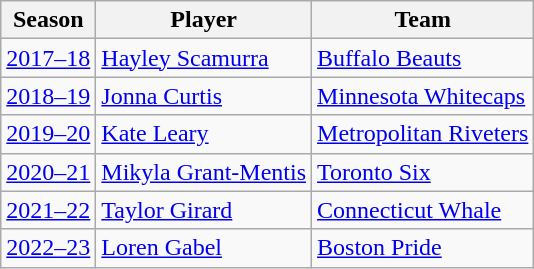<table class="wikitable sortable">
<tr>
<th>Season</th>
<th>Player</th>
<th>Team</th>
</tr>
<tr>
<td><a href='#'>2017–18</a></td>
<td><a href='#'>Hayley Scamurra</a></td>
<td><a href='#'>Buffalo Beauts</a></td>
</tr>
<tr>
<td><a href='#'>2018–19</a></td>
<td><a href='#'>Jonna Curtis</a></td>
<td><a href='#'>Minnesota Whitecaps</a></td>
</tr>
<tr>
<td><a href='#'>2019–20</a></td>
<td><a href='#'>Kate Leary</a></td>
<td><a href='#'>Metropolitan Riveters</a></td>
</tr>
<tr>
<td><a href='#'>2020–21</a></td>
<td><a href='#'>Mikyla Grant-Mentis</a></td>
<td><a href='#'>Toronto Six</a></td>
</tr>
<tr>
<td><a href='#'>2021–22</a></td>
<td><a href='#'>Taylor Girard</a></td>
<td><a href='#'>Connecticut Whale</a></td>
</tr>
<tr>
<td><a href='#'>2022–23</a></td>
<td><a href='#'>Loren Gabel</a></td>
<td><a href='#'>Boston Pride</a></td>
</tr>
</table>
